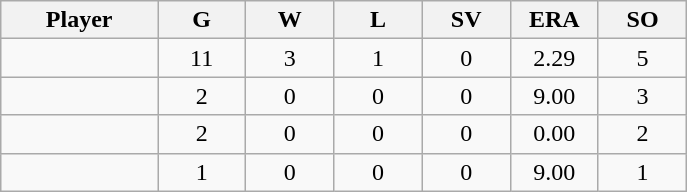<table class="wikitable sortable">
<tr>
<th bgcolor="#DDDDFF" width="16%">Player</th>
<th bgcolor="#DDDDFF" width="9%">G</th>
<th bgcolor="#DDDDFF" width="9%">W</th>
<th bgcolor="#DDDDFF" width="9%">L</th>
<th bgcolor="#DDDDFF" width="9%">SV</th>
<th bgcolor="#DDDDFF" width="9%">ERA</th>
<th bgcolor="#DDDDFF" width="9%">SO</th>
</tr>
<tr align="center">
<td></td>
<td>11</td>
<td>3</td>
<td>1</td>
<td>0</td>
<td>2.29</td>
<td>5</td>
</tr>
<tr align="center">
<td></td>
<td>2</td>
<td>0</td>
<td>0</td>
<td>0</td>
<td>9.00</td>
<td>3</td>
</tr>
<tr align="center">
<td></td>
<td>2</td>
<td>0</td>
<td>0</td>
<td>0</td>
<td>0.00</td>
<td>2</td>
</tr>
<tr align="center">
<td></td>
<td>1</td>
<td>0</td>
<td>0</td>
<td>0</td>
<td>9.00</td>
<td>1</td>
</tr>
</table>
